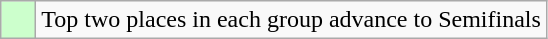<table class="wikitable">
<tr>
<td style="background:#cfc;">    </td>
<td>Top two places in each group advance to Semifinals</td>
</tr>
</table>
